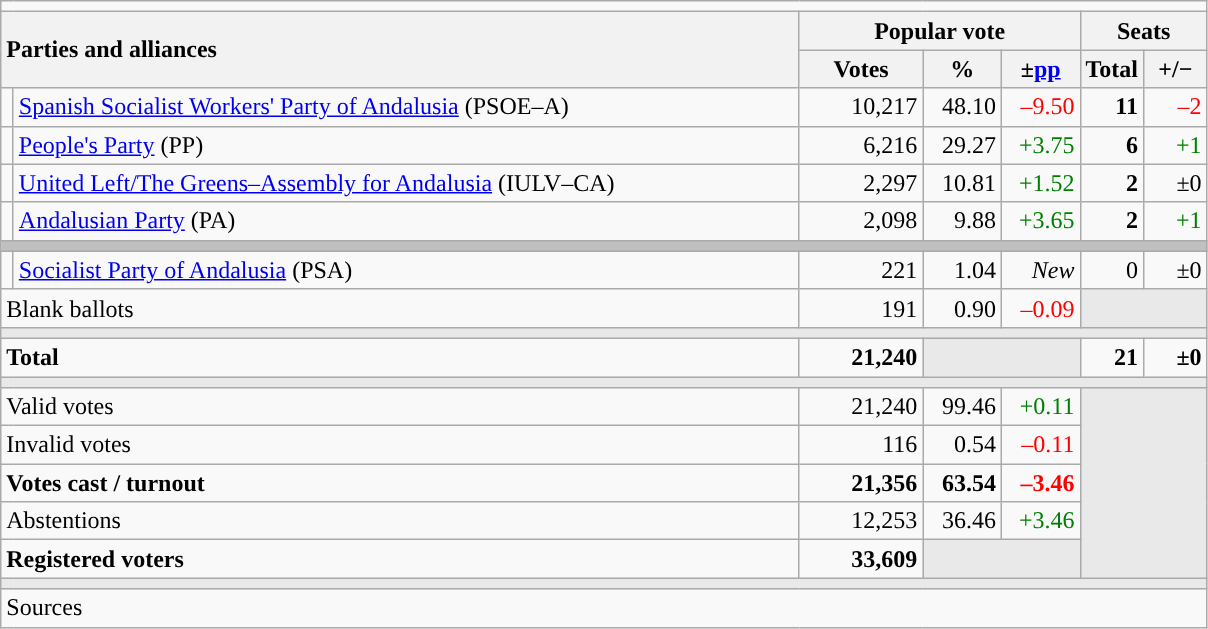<table class="wikitable" style="text-align:right;">
<tr>
<td colspan="7"></td>
</tr>
<tr>
<th style="text-align:left;" rowspan="2" colspan="2" width="525">Parties and alliances</th>
<th colspan="3">Popular vote</th>
<th colspan="2">Seats</th>
</tr>
<tr>
<th width="75">Votes</th>
<th width="45">%</th>
<th width="45">±<a href='#'>pp</a></th>
<th width="35">Total</th>
<th width="35">+/−</th>
</tr>
<tr>
<td width="1" style="color:inherit;background:"></td>
<td align="left"><a href='#'>Spanish Socialist Workers' Party of Andalusia</a> (PSOE–A)</td>
<td>10,217</td>
<td>48.10</td>
<td style="color:red;">–9.50</td>
<td><strong>11</strong></td>
<td style="color:red;">–2</td>
</tr>
<tr>
<td style="color:inherit;background:"></td>
<td align="left"><a href='#'>People's Party</a> (PP)</td>
<td>6,216</td>
<td>29.27</td>
<td style="color:green;">+3.75</td>
<td><strong>6</strong></td>
<td style="color:green;">+1</td>
</tr>
<tr>
<td style="color:inherit;background:"></td>
<td align="left"><a href='#'>United Left/The Greens–Assembly for Andalusia</a> (IULV–CA)</td>
<td>2,297</td>
<td>10.81</td>
<td style="color:green;">+1.52</td>
<td><strong>2</strong></td>
<td>±0</td>
</tr>
<tr>
<td style="color:inherit;background:"></td>
<td align="left"><a href='#'>Andalusian Party</a> (PA)</td>
<td>2,098</td>
<td>9.88</td>
<td style="color:green;">+3.65</td>
<td><strong>2</strong></td>
<td style="color:green;">+1</td>
</tr>
<tr>
<td colspan="7" bgcolor="#C0C0C0"></td>
</tr>
<tr>
<td style="color:inherit;background:"></td>
<td align="left"><a href='#'>Socialist Party of Andalusia</a> (PSA)</td>
<td>221</td>
<td>1.04</td>
<td><em>New</em></td>
<td>0</td>
<td>±0</td>
</tr>
<tr>
<td align="left" colspan="2">Blank ballots</td>
<td>191</td>
<td>0.90</td>
<td style="color:red;">–0.09</td>
<td bgcolor="#E9E9E9" colspan="2"></td>
</tr>
<tr>
<td colspan="7" bgcolor="#E9E9E9"></td>
</tr>
<tr style="font-weight:bold;">
<td align="left" colspan="2">Total</td>
<td>21,240</td>
<td bgcolor="#E9E9E9" colspan="2"></td>
<td>21</td>
<td>±0</td>
</tr>
<tr>
<td colspan="7" bgcolor="#E9E9E9"></td>
</tr>
<tr>
<td align="left" colspan="2">Valid votes</td>
<td>21,240</td>
<td>99.46</td>
<td style="color:green;">+0.11</td>
<td bgcolor="#E9E9E9" colspan="2" rowspan="5"></td>
</tr>
<tr>
<td align="left" colspan="2">Invalid votes</td>
<td>116</td>
<td>0.54</td>
<td style="color:red;">–0.11</td>
</tr>
<tr style="font-weight:bold;">
<td align="left" colspan="2">Votes cast / turnout</td>
<td>21,356</td>
<td>63.54</td>
<td style="color:red;">–3.46</td>
</tr>
<tr>
<td align="left" colspan="2">Abstentions</td>
<td>12,253</td>
<td>36.46</td>
<td style="color:green;">+3.46</td>
</tr>
<tr style="font-weight:bold;">
<td align="left" colspan="2">Registered voters</td>
<td>33,609</td>
<td bgcolor="#E9E9E9" colspan="2"></td>
</tr>
<tr>
<td colspan="7" bgcolor="#E9E9E9"></td>
</tr>
<tr>
<td align="left" colspan="7">Sources</td>
</tr>
</table>
